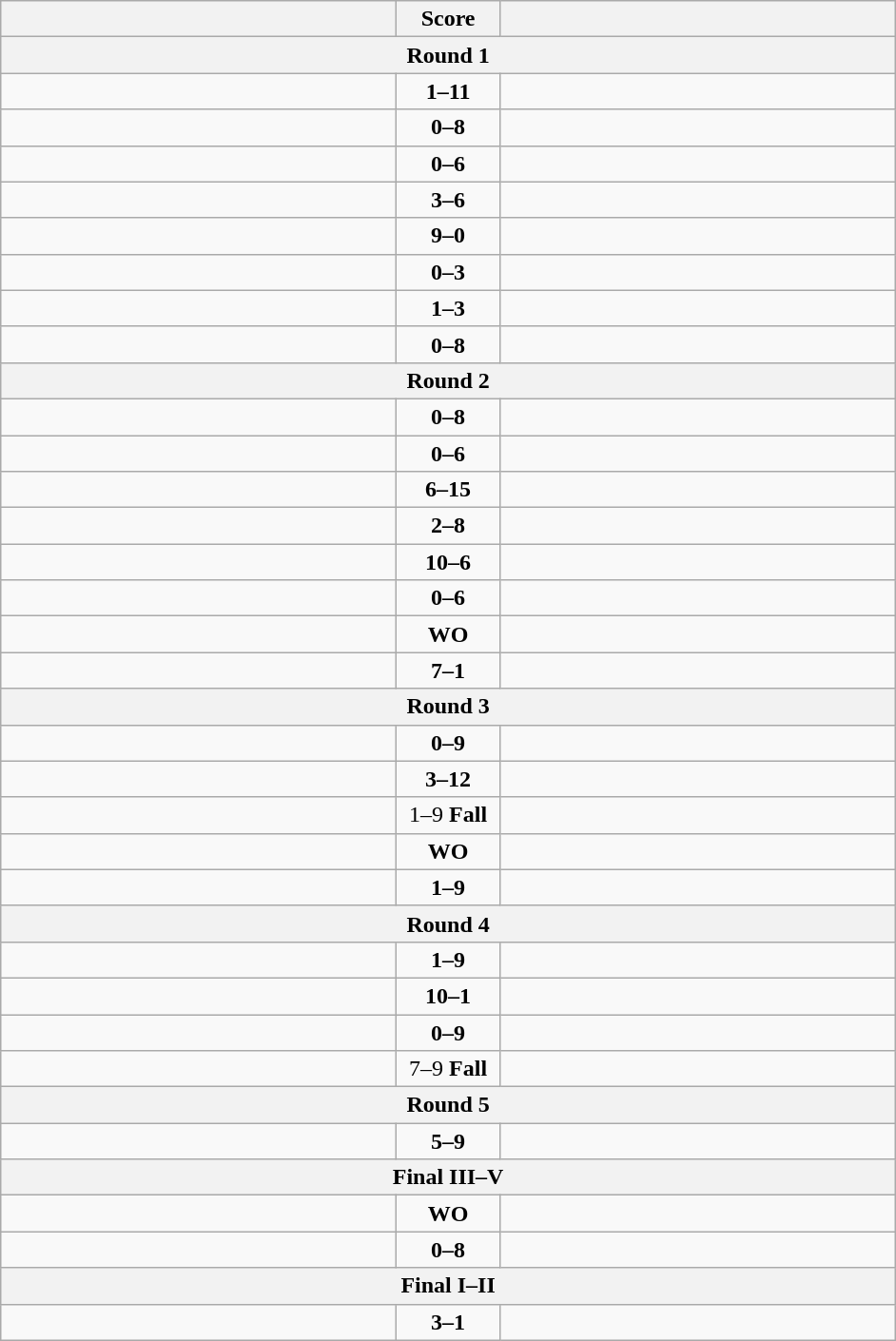<table class="wikitable" style="text-align: left;">
<tr>
<th align="right" width="270"></th>
<th width="65">Score</th>
<th align="left" width="270"></th>
</tr>
<tr>
<th colspan="3">Round 1</th>
</tr>
<tr>
<td></td>
<td align=center><strong>1–11</strong></td>
<td><strong></strong></td>
</tr>
<tr>
<td></td>
<td align=center><strong>0–8</strong></td>
<td><strong></strong></td>
</tr>
<tr>
<td></td>
<td align=center><strong>0–6</strong></td>
<td><strong></strong></td>
</tr>
<tr>
<td></td>
<td align=center><strong>3–6</strong></td>
<td><strong></strong></td>
</tr>
<tr>
<td><strong></strong></td>
<td align=center><strong>9–0</strong></td>
<td></td>
</tr>
<tr>
<td></td>
<td align=center><strong>0–3</strong></td>
<td><strong></strong></td>
</tr>
<tr>
<td></td>
<td align=center><strong>1–3</strong></td>
<td><strong></strong></td>
</tr>
<tr>
<td></td>
<td align=center><strong>0–8</strong></td>
<td><strong></strong></td>
</tr>
<tr>
<th colspan="3">Round 2</th>
</tr>
<tr>
<td></td>
<td align=center><strong>0–8</strong></td>
<td><strong></strong></td>
</tr>
<tr>
<td></td>
<td align=center><strong>0–6</strong></td>
<td><strong></strong></td>
</tr>
<tr>
<td></td>
<td align=center><strong>6–15</strong></td>
<td><strong></strong></td>
</tr>
<tr>
<td></td>
<td align=center><strong>2–8</strong></td>
<td><strong></strong></td>
</tr>
<tr>
<td><strong></strong></td>
<td align=center><strong>10–6</strong></td>
<td></td>
</tr>
<tr>
<td></td>
<td align=center><strong>0–6</strong></td>
<td><strong></strong></td>
</tr>
<tr>
<td></td>
<td align=center><strong>WO</strong></td>
<td><strong></strong></td>
</tr>
<tr>
<td><strong></strong></td>
<td align=center><strong>7–1</strong></td>
<td></td>
</tr>
<tr>
<th colspan="3">Round 3</th>
</tr>
<tr>
<td></td>
<td align=center><strong>0–9</strong></td>
<td><strong></strong></td>
</tr>
<tr>
<td></td>
<td align=center><strong>3–12</strong></td>
<td><strong></strong></td>
</tr>
<tr>
<td></td>
<td align=center>1–9 <strong>Fall</strong></td>
<td><strong></strong></td>
</tr>
<tr>
<td></td>
<td align=center><strong>WO</strong></td>
<td><strong></strong></td>
</tr>
<tr>
<td></td>
<td align=center><strong>1–9</strong></td>
<td><strong></strong></td>
</tr>
<tr>
<th colspan="3">Round 4</th>
</tr>
<tr>
<td></td>
<td align=center><strong>1–9</strong></td>
<td><strong></strong></td>
</tr>
<tr>
<td><strong></strong></td>
<td align=center><strong>10–1</strong></td>
<td></td>
</tr>
<tr>
<td></td>
<td align=center><strong>0–9</strong></td>
<td><strong></strong></td>
</tr>
<tr>
<td></td>
<td align=center>7–9 <strong>Fall</strong></td>
<td><strong></strong></td>
</tr>
<tr>
<th colspan="3">Round 5</th>
</tr>
<tr>
<td></td>
<td align=center><strong>5–9</strong></td>
<td><strong></strong></td>
</tr>
<tr>
<th colspan="3">Final III–V</th>
</tr>
<tr>
<td></td>
<td align=center><strong>WO</strong></td>
<td><strong></strong></td>
</tr>
<tr>
<td></td>
<td align=center><strong>0–8</strong></td>
<td><strong></strong></td>
</tr>
<tr>
<th colspan="3">Final I–II</th>
</tr>
<tr>
<td><strong></strong></td>
<td align=center><strong>3–1</strong></td>
<td></td>
</tr>
</table>
